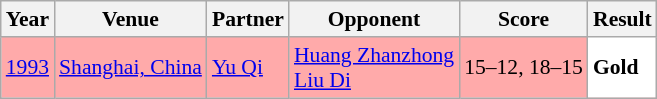<table class="sortable wikitable" style="font-size: 90%;">
<tr>
<th>Year</th>
<th>Venue</th>
<th>Partner</th>
<th>Opponent</th>
<th>Score</th>
<th>Result</th>
</tr>
<tr style="background:#FFAAAA">
<td align="center"><a href='#'>1993</a></td>
<td align="left"><a href='#'>Shanghai, China</a></td>
<td align="left"> <a href='#'>Yu Qi</a></td>
<td align="left"> <a href='#'>Huang Zhanzhong</a> <br>  <a href='#'>Liu Di</a></td>
<td align="left">15–12, 18–15</td>
<td style="text-align:left; background:white"> <strong>Gold</strong></td>
</tr>
</table>
